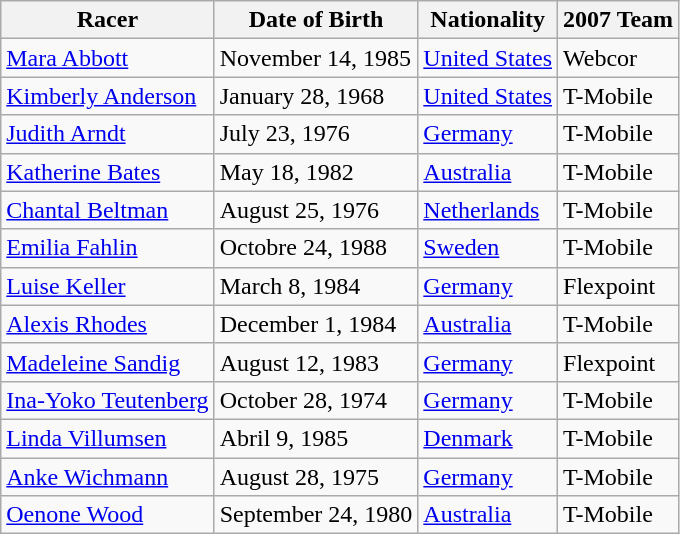<table class="wikitable">
<tr>
<th>Racer</th>
<th>Date of Birth</th>
<th>Nationality</th>
<th>2007 Team</th>
</tr>
<tr>
<td><a href='#'>Mara Abbott</a></td>
<td>November 14, 1985</td>
<td><a href='#'>United States</a></td>
<td>Webcor</td>
</tr>
<tr>
<td><a href='#'>Kimberly Anderson</a></td>
<td>January 28, 1968</td>
<td><a href='#'>United States</a></td>
<td>T-Mobile</td>
</tr>
<tr>
<td><a href='#'>Judith Arndt</a></td>
<td>July 23, 1976</td>
<td><a href='#'>Germany</a></td>
<td>T-Mobile</td>
</tr>
<tr>
<td><a href='#'>Katherine Bates</a></td>
<td>May 18, 1982</td>
<td><a href='#'>Australia</a></td>
<td>T-Mobile</td>
</tr>
<tr>
<td><a href='#'>Chantal Beltman</a></td>
<td>August 25, 1976</td>
<td><a href='#'>Netherlands</a></td>
<td>T-Mobile</td>
</tr>
<tr>
<td><a href='#'>Emilia Fahlin</a></td>
<td>Octobre 24, 1988</td>
<td><a href='#'>Sweden</a></td>
<td>T-Mobile</td>
</tr>
<tr>
<td><a href='#'>Luise Keller</a></td>
<td>March 8, 1984</td>
<td><a href='#'>Germany</a></td>
<td>Flexpoint</td>
</tr>
<tr>
<td><a href='#'>Alexis Rhodes</a></td>
<td>December 1, 1984</td>
<td><a href='#'>Australia</a></td>
<td>T-Mobile</td>
</tr>
<tr>
<td><a href='#'>Madeleine Sandig</a></td>
<td>August 12, 1983</td>
<td><a href='#'>Germany</a></td>
<td>Flexpoint</td>
</tr>
<tr>
<td><a href='#'>Ina-Yoko Teutenberg</a></td>
<td>October 28, 1974</td>
<td><a href='#'>Germany</a></td>
<td>T-Mobile</td>
</tr>
<tr>
<td><a href='#'>Linda Villumsen</a></td>
<td>Abril 9, 1985</td>
<td><a href='#'>Denmark</a></td>
<td>T-Mobile</td>
</tr>
<tr>
<td><a href='#'>Anke Wichmann</a></td>
<td>August 28, 1975</td>
<td><a href='#'>Germany</a></td>
<td>T-Mobile</td>
</tr>
<tr>
<td><a href='#'>Oenone Wood</a></td>
<td>September 24, 1980</td>
<td><a href='#'>Australia</a></td>
<td>T-Mobile</td>
</tr>
</table>
